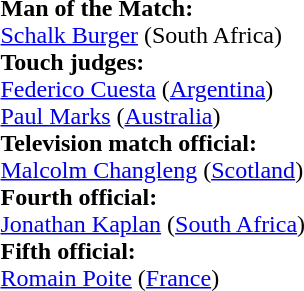<table>
<tr>
<td><br><strong>Man of the Match:</strong>
<br><a href='#'>Schalk Burger</a> (South Africa)<br><strong>Touch judges:</strong>
<br><a href='#'>Federico Cuesta</a> (<a href='#'>Argentina</a>)
<br><a href='#'>Paul Marks</a> (<a href='#'>Australia</a>)
<br><strong>Television match official:</strong>
<br><a href='#'>Malcolm Changleng</a> (<a href='#'>Scotland</a>)
<br><strong>Fourth official:</strong>
<br><a href='#'>Jonathan Kaplan</a> (<a href='#'>South Africa</a>)
<br><strong>Fifth official:</strong>
<br><a href='#'>Romain Poite</a> (<a href='#'>France</a>)</td>
</tr>
</table>
